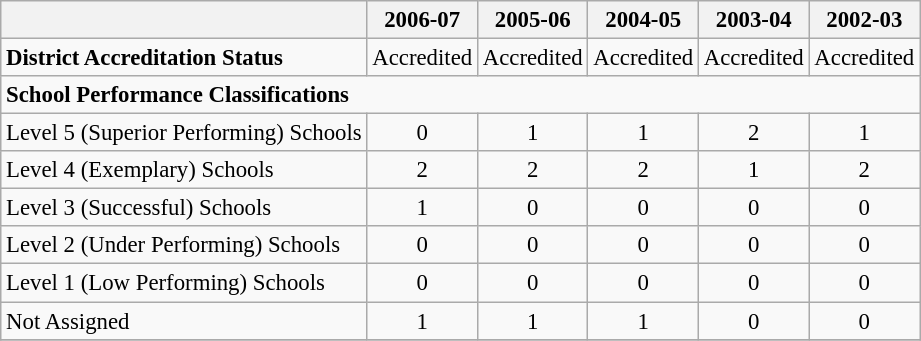<table class="wikitable" style="font-size: 95%;">
<tr>
<th></th>
<th>2006-07</th>
<th>2005-06</th>
<th>2004-05</th>
<th>2003-04</th>
<th>2002-03</th>
</tr>
<tr>
<td align="left"><strong>District Accreditation Status</strong></td>
<td align="center">Accredited</td>
<td align="center">Accredited</td>
<td align="center">Accredited</td>
<td align="center">Accredited</td>
<td align="center">Accredited</td>
</tr>
<tr>
<td align="left" colspan="6"><strong>School Performance Classifications</strong></td>
</tr>
<tr>
<td align="left">Level 5 (Superior Performing) Schools</td>
<td align="center">0</td>
<td align="center">1</td>
<td align="center">1</td>
<td align="center">2</td>
<td align="center">1</td>
</tr>
<tr>
<td align="left">Level 4 (Exemplary) Schools</td>
<td align="center">2</td>
<td align="center">2</td>
<td align="center">2</td>
<td align="center">1</td>
<td align="center">2</td>
</tr>
<tr>
<td align="left">Level 3 (Successful) Schools</td>
<td align="center">1</td>
<td align="center">0</td>
<td align="center">0</td>
<td align="center">0</td>
<td align="center">0</td>
</tr>
<tr>
<td align="left">Level 2 (Under Performing) Schools</td>
<td align="center">0</td>
<td align="center">0</td>
<td align="center">0</td>
<td align="center">0</td>
<td align="center">0</td>
</tr>
<tr>
<td align="left">Level 1 (Low Performing) Schools</td>
<td align="center">0</td>
<td align="center">0</td>
<td align="center">0</td>
<td align="center">0</td>
<td align="center">0</td>
</tr>
<tr>
<td align="left">Not Assigned</td>
<td align="center">1</td>
<td align="center">1</td>
<td align="center">1</td>
<td align="center">0</td>
<td align="center">0</td>
</tr>
<tr>
</tr>
</table>
